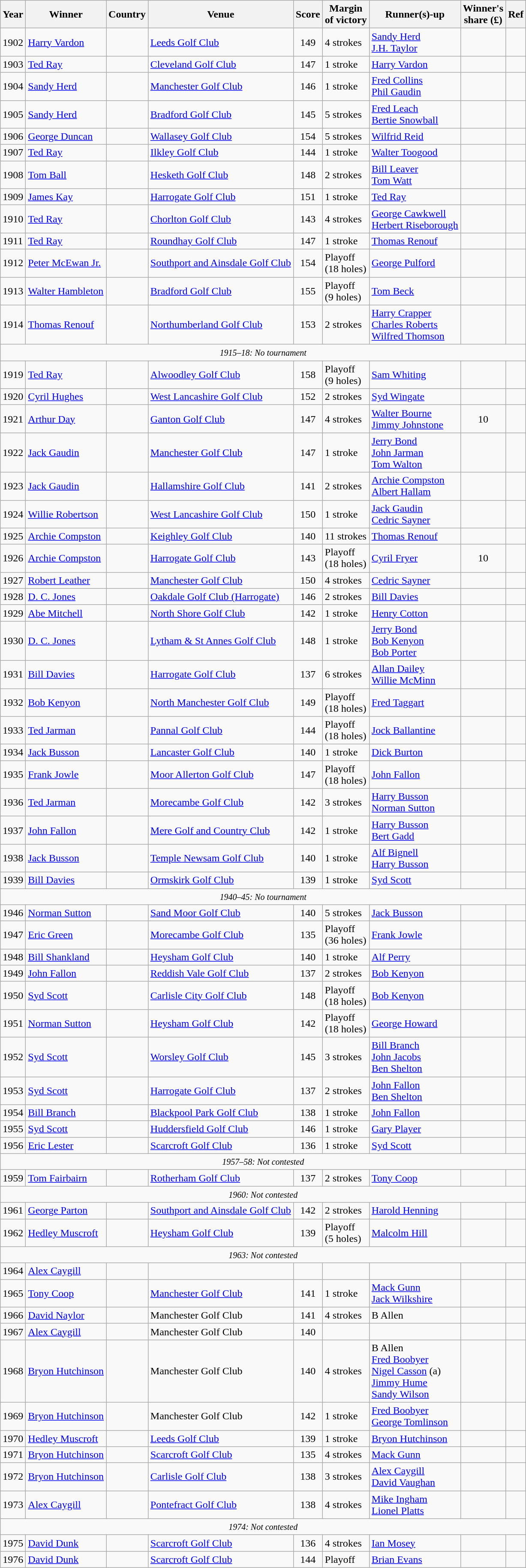<table class="wikitable">
<tr>
<th>Year</th>
<th>Winner</th>
<th>Country</th>
<th>Venue</th>
<th>Score</th>
<th>Margin<br>of victory</th>
<th>Runner(s)-up</th>
<th>Winner's<br>share (£)</th>
<th>Ref</th>
</tr>
<tr>
<td>1902</td>
<td><a href='#'>Harry Vardon</a></td>
<td></td>
<td><a href='#'>Leeds Golf Club</a></td>
<td align=center>149</td>
<td>4 strokes</td>
<td> <a href='#'>Sandy Herd</a><br> <a href='#'>J.H. Taylor</a></td>
<td align=center></td>
<td></td>
</tr>
<tr>
<td>1903</td>
<td><a href='#'>Ted Ray</a></td>
<td></td>
<td><a href='#'>Cleveland Golf Club</a></td>
<td align=center>147</td>
<td>1 stroke</td>
<td> <a href='#'>Harry Vardon</a></td>
<td align=center></td>
<td></td>
</tr>
<tr>
<td>1904</td>
<td><a href='#'>Sandy Herd</a></td>
<td></td>
<td><a href='#'>Manchester Golf Club</a></td>
<td align=center>146</td>
<td>1 stroke</td>
<td> <a href='#'>Fred Collins</a><br> <a href='#'>Phil Gaudin</a></td>
<td align=center></td>
<td></td>
</tr>
<tr>
<td>1905</td>
<td><a href='#'>Sandy Herd</a></td>
<td></td>
<td><a href='#'>Bradford Golf Club</a></td>
<td align=center>145</td>
<td>5 strokes</td>
<td> <a href='#'>Fred Leach</a><br> <a href='#'>Bertie Snowball</a></td>
<td align=center></td>
<td></td>
</tr>
<tr>
<td>1906</td>
<td><a href='#'>George Duncan</a></td>
<td></td>
<td><a href='#'>Wallasey Golf Club</a></td>
<td align=center>154</td>
<td>5 strokes</td>
<td> <a href='#'>Wilfrid Reid</a></td>
<td align=center></td>
<td></td>
</tr>
<tr>
<td>1907</td>
<td><a href='#'>Ted Ray</a></td>
<td></td>
<td><a href='#'>Ilkley Golf Club</a></td>
<td align=center>144</td>
<td>1 stroke</td>
<td> <a href='#'>Walter Toogood</a></td>
<td align=center></td>
<td></td>
</tr>
<tr>
<td>1908</td>
<td><a href='#'>Tom Ball</a></td>
<td></td>
<td><a href='#'>Hesketh Golf Club</a></td>
<td align=center>148</td>
<td>2 strokes</td>
<td> <a href='#'>Bill Leaver</a><br> <a href='#'>Tom Watt</a></td>
<td align=center></td>
<td></td>
</tr>
<tr>
<td>1909</td>
<td><a href='#'>James Kay</a></td>
<td></td>
<td><a href='#'>Harrogate Golf Club</a></td>
<td align=center>151</td>
<td>1 stroke</td>
<td> <a href='#'>Ted Ray</a></td>
<td align=center></td>
<td></td>
</tr>
<tr>
<td>1910</td>
<td><a href='#'>Ted Ray</a></td>
<td></td>
<td><a href='#'>Chorlton Golf Club</a></td>
<td align=center>143</td>
<td>4 strokes</td>
<td> <a href='#'>George Cawkwell</a><br> <a href='#'>Herbert Riseborough</a></td>
<td align=center></td>
<td></td>
</tr>
<tr>
<td>1911</td>
<td><a href='#'>Ted Ray</a></td>
<td></td>
<td><a href='#'>Roundhay Golf Club</a></td>
<td align=center>147</td>
<td>1 stroke</td>
<td> <a href='#'>Thomas Renouf</a></td>
<td align=center></td>
<td></td>
</tr>
<tr>
<td>1912</td>
<td><a href='#'>Peter McEwan Jr.</a></td>
<td></td>
<td><a href='#'>Southport and Ainsdale Golf Club</a></td>
<td align=center>154</td>
<td>Playoff<br>(18 holes)</td>
<td> <a href='#'>George Pulford</a></td>
<td align=center></td>
<td></td>
</tr>
<tr>
<td>1913</td>
<td><a href='#'>Walter Hambleton</a></td>
<td></td>
<td><a href='#'>Bradford Golf Club</a></td>
<td align=center>155</td>
<td>Playoff<br>(9 holes)</td>
<td> <a href='#'>Tom Beck</a></td>
<td align=center></td>
<td></td>
</tr>
<tr>
<td>1914</td>
<td><a href='#'>Thomas Renouf</a></td>
<td></td>
<td><a href='#'>Northumberland Golf Club</a></td>
<td align=center>153</td>
<td>2 strokes</td>
<td> <a href='#'>Harry Crapper</a><br> <a href='#'>Charles Roberts</a><br> <a href='#'>Wilfred Thomson</a></td>
<td align=center></td>
<td></td>
</tr>
<tr>
<td colspan=9 align=center><small><em>1915–18: No tournament</em></small></td>
</tr>
<tr>
<td>1919</td>
<td><a href='#'>Ted Ray</a></td>
<td></td>
<td><a href='#'>Alwoodley Golf Club</a></td>
<td align=center>158</td>
<td>Playoff<br>(9 holes)</td>
<td> <a href='#'>Sam Whiting</a></td>
<td align=center></td>
<td></td>
</tr>
<tr>
<td>1920</td>
<td><a href='#'>Cyril Hughes</a></td>
<td></td>
<td><a href='#'>West Lancashire Golf Club</a></td>
<td align=center>152</td>
<td>2 strokes</td>
<td> <a href='#'>Syd Wingate</a></td>
<td align=center></td>
<td></td>
</tr>
<tr>
<td>1921</td>
<td><a href='#'>Arthur Day</a></td>
<td></td>
<td><a href='#'>Ganton Golf Club</a></td>
<td align=center>147</td>
<td>4 strokes</td>
<td> <a href='#'>Walter Bourne</a><br> <a href='#'>Jimmy Johnstone</a></td>
<td align=center>10</td>
<td></td>
</tr>
<tr>
<td>1922</td>
<td><a href='#'>Jack Gaudin</a></td>
<td></td>
<td><a href='#'>Manchester Golf Club</a></td>
<td align=center>147</td>
<td>1 stroke</td>
<td> <a href='#'>Jerry Bond</a><br> <a href='#'>John Jarman</a><br> <a href='#'>Tom Walton</a></td>
<td align=center></td>
<td></td>
</tr>
<tr>
<td>1923</td>
<td><a href='#'>Jack Gaudin</a></td>
<td></td>
<td><a href='#'>Hallamshire Golf Club</a></td>
<td align=center>141</td>
<td>2 strokes</td>
<td> <a href='#'>Archie Compston</a><br> <a href='#'>Albert Hallam</a></td>
<td align=center></td>
<td></td>
</tr>
<tr>
<td>1924</td>
<td><a href='#'>Willie Robertson</a></td>
<td></td>
<td><a href='#'>West Lancashire Golf Club</a></td>
<td align=center>150</td>
<td>1 stroke</td>
<td> <a href='#'>Jack Gaudin</a><br> <a href='#'>Cedric Sayner</a></td>
<td align=center></td>
<td></td>
</tr>
<tr>
<td>1925</td>
<td><a href='#'>Archie Compston</a></td>
<td></td>
<td><a href='#'>Keighley Golf Club</a></td>
<td align=center>140</td>
<td>11 strokes</td>
<td> <a href='#'>Thomas Renouf</a></td>
<td align=center></td>
<td></td>
</tr>
<tr>
<td>1926</td>
<td><a href='#'>Archie Compston</a></td>
<td></td>
<td><a href='#'>Harrogate Golf Club</a></td>
<td align=center>143</td>
<td>Playoff<br>(18 holes)</td>
<td> <a href='#'>Cyril Fryer</a></td>
<td align=center>10</td>
<td></td>
</tr>
<tr>
<td>1927</td>
<td><a href='#'>Robert Leather</a></td>
<td></td>
<td><a href='#'>Manchester Golf Club</a></td>
<td align=center>150</td>
<td>4 strokes</td>
<td> <a href='#'>Cedric Sayner</a></td>
<td align=center></td>
<td></td>
</tr>
<tr>
<td>1928</td>
<td><a href='#'>D. C. Jones</a></td>
<td></td>
<td><a href='#'>Oakdale Golf Club (Harrogate)</a></td>
<td align=center>146</td>
<td>2 strokes</td>
<td> <a href='#'>Bill Davies</a></td>
<td align=center></td>
<td></td>
</tr>
<tr>
<td>1929</td>
<td><a href='#'>Abe Mitchell</a></td>
<td></td>
<td><a href='#'>North Shore Golf Club</a></td>
<td align=center>142</td>
<td>1 stroke</td>
<td> <a href='#'>Henry Cotton</a></td>
<td align=center></td>
<td></td>
</tr>
<tr>
<td>1930</td>
<td><a href='#'>D. C. Jones</a></td>
<td></td>
<td><a href='#'>Lytham & St Annes Golf Club</a></td>
<td align=center>148</td>
<td>1 stroke</td>
<td> <a href='#'>Jerry Bond</a><br> <a href='#'>Bob Kenyon</a><br> <a href='#'>Bob Porter</a></td>
<td align=center></td>
<td></td>
</tr>
<tr>
<td>1931</td>
<td><a href='#'>Bill Davies</a></td>
<td></td>
<td><a href='#'>Harrogate Golf Club</a></td>
<td align=center>137</td>
<td>6 strokes</td>
<td> <a href='#'>Allan Dailey</a><br> <a href='#'>Willie McMinn</a></td>
<td align=center></td>
<td></td>
</tr>
<tr>
<td>1932</td>
<td><a href='#'>Bob Kenyon</a></td>
<td></td>
<td><a href='#'>North Manchester Golf Club</a></td>
<td align=center>149</td>
<td>Playoff<br>(18 holes)</td>
<td> <a href='#'>Fred Taggart</a></td>
<td align=center></td>
<td></td>
</tr>
<tr>
<td>1933</td>
<td><a href='#'>Ted Jarman</a></td>
<td></td>
<td><a href='#'>Pannal Golf Club</a></td>
<td align=center>144</td>
<td>Playoff<br>(18 holes)</td>
<td> <a href='#'>Jock Ballantine</a></td>
<td align=center></td>
<td></td>
</tr>
<tr>
<td>1934</td>
<td><a href='#'>Jack Busson</a></td>
<td></td>
<td><a href='#'>Lancaster Golf Club</a></td>
<td align=center>140</td>
<td>1 stroke</td>
<td> <a href='#'>Dick Burton</a></td>
<td align=center></td>
<td></td>
</tr>
<tr>
<td>1935</td>
<td><a href='#'>Frank Jowle</a></td>
<td></td>
<td><a href='#'>Moor Allerton Golf Club</a></td>
<td align=center>147</td>
<td>Playoff<br>(18 holes)</td>
<td> <a href='#'>John Fallon</a></td>
<td align=center></td>
<td></td>
</tr>
<tr>
<td>1936</td>
<td><a href='#'>Ted Jarman</a></td>
<td></td>
<td><a href='#'>Morecambe Golf Club</a></td>
<td align=center>142</td>
<td>3 strokes</td>
<td> <a href='#'>Harry Busson</a><br> <a href='#'>Norman Sutton</a></td>
<td align=center></td>
<td></td>
</tr>
<tr>
<td>1937</td>
<td><a href='#'>John Fallon</a></td>
<td></td>
<td><a href='#'>Mere Golf and Country Club</a></td>
<td align=center>142</td>
<td>1 stroke</td>
<td> <a href='#'>Harry Busson</a><br> <a href='#'>Bert Gadd</a></td>
<td align=center></td>
<td></td>
</tr>
<tr>
<td>1938</td>
<td><a href='#'>Jack Busson</a></td>
<td></td>
<td><a href='#'>Temple Newsam Golf Club</a></td>
<td align=center>140</td>
<td>1 stroke</td>
<td> <a href='#'>Alf Bignell</a><br> <a href='#'>Harry Busson</a></td>
<td align=center></td>
<td></td>
</tr>
<tr>
<td>1939</td>
<td><a href='#'>Bill Davies</a></td>
<td></td>
<td><a href='#'>Ormskirk Golf Club</a></td>
<td align=center>139</td>
<td>1 stroke</td>
<td> <a href='#'>Syd Scott</a></td>
<td align=center></td>
<td></td>
</tr>
<tr>
<td colspan=9 align=center><small><em>1940–45: No tournament</em></small></td>
</tr>
<tr>
<td>1946</td>
<td><a href='#'>Norman Sutton</a></td>
<td></td>
<td><a href='#'>Sand Moor Golf Club</a></td>
<td align=center>140</td>
<td>5 strokes</td>
<td> <a href='#'>Jack Busson</a></td>
<td align=center></td>
<td></td>
</tr>
<tr>
<td>1947</td>
<td><a href='#'>Eric Green</a></td>
<td></td>
<td><a href='#'>Morecambe Golf Club</a></td>
<td align=center>135</td>
<td>Playoff<br>(36 holes)</td>
<td> <a href='#'>Frank Jowle</a></td>
<td align=center></td>
<td></td>
</tr>
<tr>
<td>1948</td>
<td><a href='#'>Bill Shankland</a></td>
<td></td>
<td><a href='#'>Heysham Golf Club</a></td>
<td align=center>140</td>
<td>1 stroke</td>
<td> <a href='#'>Alf Perry</a></td>
<td align=center></td>
<td></td>
</tr>
<tr>
<td>1949</td>
<td><a href='#'>John Fallon</a></td>
<td></td>
<td><a href='#'>Reddish Vale Golf Club</a></td>
<td align=center>137</td>
<td>2 strokes</td>
<td> <a href='#'>Bob Kenyon</a></td>
<td align=center></td>
<td></td>
</tr>
<tr>
<td>1950</td>
<td><a href='#'>Syd Scott</a></td>
<td></td>
<td><a href='#'>Carlisle City Golf Club</a></td>
<td align=center>148</td>
<td>Playoff<br>(18 holes)</td>
<td> <a href='#'>Bob Kenyon</a></td>
<td align=center></td>
<td></td>
</tr>
<tr>
<td>1951</td>
<td><a href='#'>Norman Sutton</a></td>
<td></td>
<td><a href='#'>Heysham Golf Club</a></td>
<td align=center>142</td>
<td>Playoff<br>(18 holes)</td>
<td> <a href='#'>George Howard</a></td>
<td align=center></td>
<td></td>
</tr>
<tr>
<td>1952</td>
<td><a href='#'>Syd Scott</a></td>
<td></td>
<td><a href='#'>Worsley Golf Club</a></td>
<td align=center>145</td>
<td>3 strokes</td>
<td> <a href='#'>Bill Branch</a><br> <a href='#'>John Jacobs</a><br> <a href='#'>Ben Shelton</a></td>
<td align=center></td>
<td></td>
</tr>
<tr>
<td>1953</td>
<td><a href='#'>Syd Scott</a></td>
<td></td>
<td><a href='#'>Harrogate Golf Club</a></td>
<td align=center>137</td>
<td>2 strokes</td>
<td> <a href='#'>John Fallon</a><br> <a href='#'>Ben Shelton</a></td>
<td align=center></td>
<td></td>
</tr>
<tr>
<td>1954</td>
<td><a href='#'>Bill Branch</a></td>
<td></td>
<td><a href='#'>Blackpool Park Golf Club</a></td>
<td align=center>138</td>
<td>1 stroke</td>
<td> <a href='#'>John Fallon</a></td>
<td align=center></td>
<td></td>
</tr>
<tr>
<td>1955</td>
<td><a href='#'>Syd Scott</a></td>
<td></td>
<td><a href='#'>Huddersfield Golf Club</a></td>
<td align=center>146</td>
<td>1 stroke</td>
<td> <a href='#'>Gary Player</a></td>
<td align=center></td>
<td></td>
</tr>
<tr>
<td>1956</td>
<td><a href='#'>Eric Lester</a></td>
<td></td>
<td><a href='#'>Scarcroft Golf Club</a></td>
<td align=center>136</td>
<td>1 stroke</td>
<td> <a href='#'>Syd Scott</a></td>
<td align=center></td>
<td></td>
</tr>
<tr>
<td colspan=9 align=center><small><em>1957–58: Not contested</em></small></td>
</tr>
<tr>
<td>1959</td>
<td><a href='#'>Tom Fairbairn</a></td>
<td></td>
<td><a href='#'>Rotherham Golf Club</a></td>
<td align=center>137</td>
<td>2 strokes</td>
<td> <a href='#'>Tony Coop</a></td>
<td align=center></td>
<td></td>
</tr>
<tr>
<td colspan=9 align=center><small><em>1960: Not contested</em></small></td>
</tr>
<tr>
<td>1961</td>
<td><a href='#'>George Parton</a></td>
<td></td>
<td><a href='#'>Southport and Ainsdale Golf Club</a></td>
<td align=center>142</td>
<td>2 strokes</td>
<td> <a href='#'>Harold Henning</a></td>
<td align=center></td>
<td></td>
</tr>
<tr>
<td>1962</td>
<td><a href='#'>Hedley Muscroft</a></td>
<td></td>
<td><a href='#'>Heysham Golf Club</a></td>
<td align=center>139</td>
<td>Playoff<br>(5 holes)</td>
<td> <a href='#'>Malcolm Hill</a></td>
<td align=center></td>
<td></td>
</tr>
<tr>
<td colspan=9 align=center><small><em>1963: Not contested</em></small></td>
</tr>
<tr>
<td>1964</td>
<td><a href='#'>Alex Caygill</a></td>
<td></td>
<td></td>
<td align=center></td>
<td></td>
<td></td>
<td align=center></td>
<td></td>
</tr>
<tr>
<td>1965</td>
<td><a href='#'>Tony Coop</a></td>
<td></td>
<td><a href='#'>Manchester Golf Club</a></td>
<td align=center>141</td>
<td>1 stroke</td>
<td> <a href='#'>Mack Gunn</a><br>  <a href='#'>Jack Wilkshire</a></td>
<td align=center></td>
<td></td>
</tr>
<tr>
<td>1966</td>
<td><a href='#'>David Naylor</a></td>
<td></td>
<td>Manchester Golf Club</td>
<td align=center>141</td>
<td>4 strokes</td>
<td> B Allen</td>
<td align=center></td>
<td></td>
</tr>
<tr>
<td>1967</td>
<td><a href='#'>Alex Caygill</a></td>
<td></td>
<td>Manchester Golf Club</td>
<td align=center>140</td>
<td></td>
<td></td>
<td align=center></td>
<td></td>
</tr>
<tr>
<td>1968</td>
<td><a href='#'>Bryon Hutchinson</a></td>
<td></td>
<td>Manchester Golf Club</td>
<td align=center>140</td>
<td>4 strokes</td>
<td> B Allen<br> <a href='#'>Fred Boobyer</a><br> <a href='#'>Nigel Casson</a> (a)<br> <a href='#'>Jimmy Hume</a><br> <a href='#'>Sandy Wilson</a></td>
<td align=center></td>
<td></td>
</tr>
<tr>
<td>1969</td>
<td><a href='#'>Bryon Hutchinson</a></td>
<td></td>
<td>Manchester Golf Club</td>
<td align=center>142</td>
<td>1 stroke</td>
<td> <a href='#'>Fred Boobyer</a><br> <a href='#'>George Tomlinson</a></td>
<td align=center></td>
<td></td>
</tr>
<tr>
<td>1970</td>
<td><a href='#'>Hedley Muscroft</a></td>
<td></td>
<td><a href='#'>Leeds Golf Club</a></td>
<td align=center>139</td>
<td>1 stroke</td>
<td> <a href='#'>Bryon Hutchinson</a></td>
<td align=center></td>
<td></td>
</tr>
<tr>
<td>1971</td>
<td><a href='#'>Bryon Hutchinson</a></td>
<td></td>
<td><a href='#'>Scarcroft Golf Club</a></td>
<td align=center>135</td>
<td>4 strokes</td>
<td> <a href='#'>Mack Gunn</a></td>
<td align=center></td>
<td></td>
</tr>
<tr>
<td>1972</td>
<td><a href='#'>Bryon Hutchinson</a></td>
<td></td>
<td><a href='#'>Carlisle Golf Club</a></td>
<td align=center>138</td>
<td>3 strokes</td>
<td> <a href='#'>Alex Caygill</a><br> <a href='#'>David Vaughan</a></td>
<td align=center></td>
<td></td>
</tr>
<tr>
<td>1973</td>
<td><a href='#'>Alex Caygill</a></td>
<td></td>
<td><a href='#'>Pontefract Golf Club</a></td>
<td align=center>138</td>
<td>4 strokes</td>
<td> <a href='#'>Mike Ingham</a><br> <a href='#'>Lionel Platts</a></td>
<td align=center></td>
<td></td>
</tr>
<tr>
<td colspan=9 align=center><small><em>1974: Not contested</em></small></td>
</tr>
<tr>
<td>1975</td>
<td><a href='#'>David Dunk</a></td>
<td></td>
<td><a href='#'>Scarcroft Golf Club</a></td>
<td align=center>136</td>
<td>4 strokes</td>
<td> <a href='#'>Ian Mosey</a></td>
<td align=center></td>
<td></td>
</tr>
<tr>
<td>1976</td>
<td><a href='#'>David Dunk</a></td>
<td></td>
<td><a href='#'>Scarcroft Golf Club</a></td>
<td align=center>144</td>
<td>Playoff</td>
<td> <a href='#'>Brian Evans</a></td>
<td align=center></td>
<td></td>
</tr>
</table>
